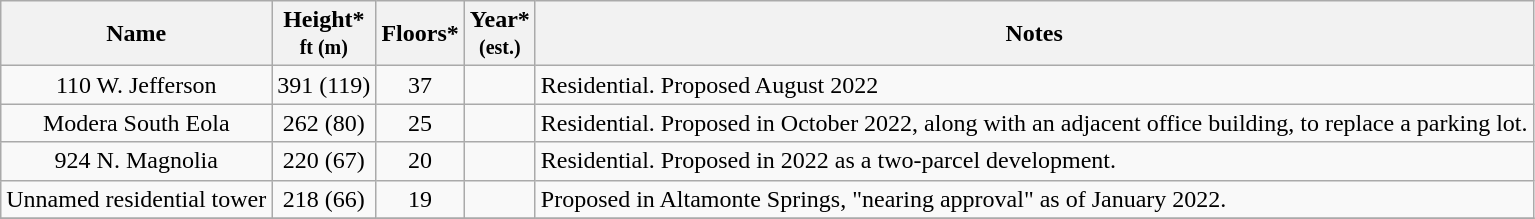<table class="wikitable sortable">
<tr>
<th>Name</th>
<th>Height*<br><small>ft (m)</small></th>
<th>Floors*</th>
<th>Year*<br><small>(est.)</small></th>
<th class="unsortable">Notes</th>
</tr>
<tr>
<td align="center">110 W. Jefferson</td>
<td align="center">391 (119)</td>
<td align="center">37</td>
<td align="center"></td>
<td>Residential. Proposed August 2022</td>
</tr>
<tr>
<td align="center">Modera South Eola</td>
<td align="center">262 (80)</td>
<td align="center">25</td>
<td align="center"></td>
<td>Residential. Proposed in October 2022, along with an adjacent office building, to replace a parking lot.</td>
</tr>
<tr>
<td align="center">924 N. Magnolia</td>
<td align="center">220 (67) </td>
<td align="center">20</td>
<td align="center"></td>
<td>Residential. Proposed in 2022 as a two-parcel development.</td>
</tr>
<tr>
<td align="center">Unnamed residential tower</td>
<td align="center">218 (66) </td>
<td align="center">19</td>
<td></td>
<td>Proposed in Altamonte Springs, "nearing approval" as of January 2022.</td>
</tr>
<tr>
</tr>
</table>
